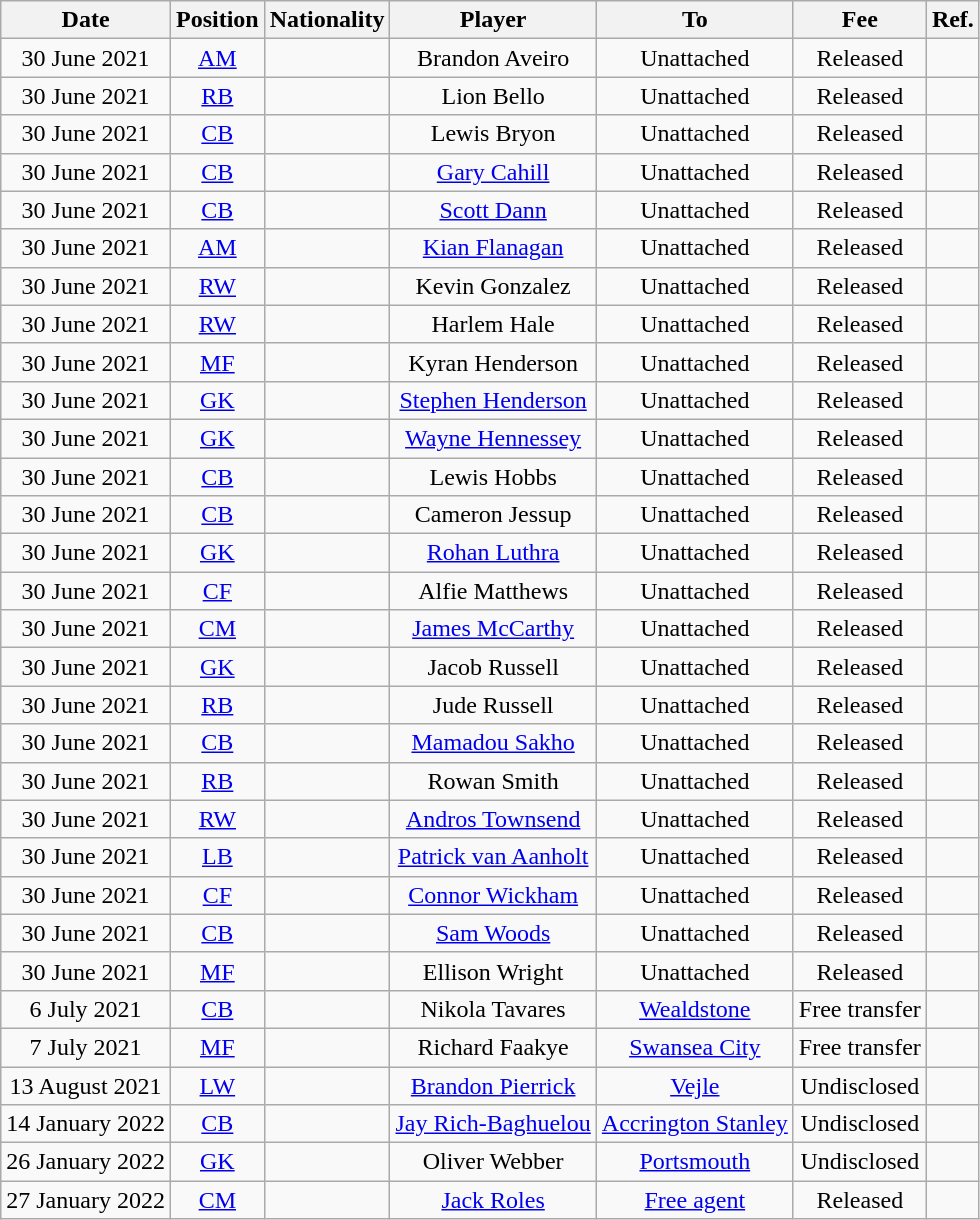<table class="wikitable" style="text-align:center">
<tr>
<th width:120px">Date</th>
<th width:50px">Position</th>
<th width:50px">Nationality</th>
<th width:150px">Player</th>
<th width:200px">To</th>
<th width:110px">Fee</th>
<th width:25px">Ref.</th>
</tr>
<tr>
<td>30 June 2021</td>
<td><a href='#'>AM</a></td>
<td></td>
<td>Brandon Aveiro</td>
<td>Unattached</td>
<td>Released</td>
<td></td>
</tr>
<tr>
<td>30 June 2021</td>
<td><a href='#'>RB</a></td>
<td></td>
<td>Lion Bello</td>
<td>Unattached</td>
<td>Released</td>
<td></td>
</tr>
<tr>
<td>30 June 2021</td>
<td><a href='#'>CB</a></td>
<td></td>
<td>Lewis Bryon</td>
<td>Unattached</td>
<td>Released</td>
<td></td>
</tr>
<tr>
<td>30 June 2021</td>
<td><a href='#'>CB</a></td>
<td></td>
<td><a href='#'>Gary Cahill</a></td>
<td>Unattached</td>
<td>Released</td>
<td></td>
</tr>
<tr>
<td>30 June 2021</td>
<td><a href='#'>CB</a></td>
<td></td>
<td><a href='#'>Scott Dann</a></td>
<td>Unattached</td>
<td>Released</td>
<td></td>
</tr>
<tr>
<td>30 June 2021</td>
<td><a href='#'>AM</a></td>
<td></td>
<td><a href='#'>Kian Flanagan</a></td>
<td>Unattached</td>
<td>Released</td>
<td></td>
</tr>
<tr>
<td>30 June 2021</td>
<td><a href='#'>RW</a></td>
<td></td>
<td>Kevin Gonzalez</td>
<td>Unattached</td>
<td>Released</td>
<td></td>
</tr>
<tr>
<td>30 June 2021</td>
<td><a href='#'>RW</a></td>
<td></td>
<td>Harlem Hale</td>
<td>Unattached</td>
<td>Released</td>
<td></td>
</tr>
<tr>
<td>30 June 2021</td>
<td><a href='#'>MF</a></td>
<td></td>
<td>Kyran Henderson</td>
<td>Unattached</td>
<td>Released</td>
<td></td>
</tr>
<tr>
<td>30 June 2021</td>
<td><a href='#'>GK</a></td>
<td></td>
<td><a href='#'>Stephen Henderson</a></td>
<td>Unattached</td>
<td>Released</td>
<td></td>
</tr>
<tr>
<td>30 June 2021</td>
<td><a href='#'>GK</a></td>
<td></td>
<td><a href='#'>Wayne Hennessey</a></td>
<td>Unattached</td>
<td>Released</td>
<td></td>
</tr>
<tr>
<td>30 June 2021</td>
<td><a href='#'>CB</a></td>
<td></td>
<td>Lewis Hobbs</td>
<td>Unattached</td>
<td>Released</td>
<td></td>
</tr>
<tr>
<td>30 June 2021</td>
<td><a href='#'>CB</a></td>
<td></td>
<td>Cameron Jessup</td>
<td>Unattached</td>
<td>Released</td>
<td></td>
</tr>
<tr>
<td>30 June 2021</td>
<td><a href='#'>GK</a></td>
<td></td>
<td><a href='#'>Rohan Luthra</a></td>
<td>Unattached</td>
<td>Released</td>
<td></td>
</tr>
<tr>
<td>30 June 2021</td>
<td><a href='#'>CF</a></td>
<td></td>
<td>Alfie Matthews</td>
<td>Unattached</td>
<td>Released</td>
<td></td>
</tr>
<tr>
<td>30 June 2021</td>
<td><a href='#'>CM</a></td>
<td></td>
<td><a href='#'>James McCarthy</a></td>
<td>Unattached</td>
<td>Released</td>
<td></td>
</tr>
<tr>
<td>30 June 2021</td>
<td><a href='#'>GK</a></td>
<td></td>
<td>Jacob Russell</td>
<td>Unattached</td>
<td>Released</td>
<td></td>
</tr>
<tr>
<td>30 June 2021</td>
<td><a href='#'>RB</a></td>
<td></td>
<td>Jude Russell</td>
<td>Unattached</td>
<td>Released</td>
<td></td>
</tr>
<tr>
<td>30 June 2021</td>
<td><a href='#'>CB</a></td>
<td></td>
<td><a href='#'>Mamadou Sakho</a></td>
<td>Unattached</td>
<td>Released</td>
<td></td>
</tr>
<tr>
<td>30 June 2021</td>
<td><a href='#'>RB</a></td>
<td></td>
<td>Rowan Smith</td>
<td>Unattached</td>
<td>Released</td>
<td></td>
</tr>
<tr>
<td>30 June 2021</td>
<td><a href='#'>RW</a></td>
<td></td>
<td><a href='#'>Andros Townsend</a></td>
<td>Unattached</td>
<td>Released</td>
<td></td>
</tr>
<tr>
<td>30 June 2021</td>
<td><a href='#'>LB</a></td>
<td></td>
<td><a href='#'>Patrick van Aanholt</a></td>
<td>Unattached</td>
<td>Released</td>
<td></td>
</tr>
<tr>
<td>30 June 2021</td>
<td><a href='#'>CF</a></td>
<td></td>
<td><a href='#'>Connor Wickham</a></td>
<td>Unattached</td>
<td>Released</td>
<td></td>
</tr>
<tr>
<td>30 June 2021</td>
<td><a href='#'>CB</a></td>
<td></td>
<td><a href='#'>Sam Woods</a></td>
<td>Unattached</td>
<td>Released</td>
<td></td>
</tr>
<tr>
<td>30 June 2021</td>
<td><a href='#'>MF</a></td>
<td></td>
<td>Ellison Wright</td>
<td>Unattached</td>
<td>Released</td>
<td></td>
</tr>
<tr>
<td>6 July 2021</td>
<td><a href='#'>CB</a></td>
<td></td>
<td>Nikola Tavares</td>
<td><a href='#'>Wealdstone</a></td>
<td>Free transfer</td>
<td></td>
</tr>
<tr>
<td>7 July 2021</td>
<td><a href='#'>MF</a></td>
<td></td>
<td>Richard Faakye</td>
<td> <a href='#'>Swansea City</a></td>
<td>Free transfer</td>
<td></td>
</tr>
<tr>
<td>13 August 2021</td>
<td><a href='#'>LW</a></td>
<td></td>
<td><a href='#'>Brandon Pierrick</a></td>
<td> <a href='#'>Vejle</a></td>
<td>Undisclosed</td>
<td></td>
</tr>
<tr>
<td>14 January 2022</td>
<td><a href='#'>CB</a></td>
<td></td>
<td><a href='#'>Jay Rich-Baghuelou</a></td>
<td><a href='#'>Accrington Stanley</a></td>
<td>Undisclosed</td>
<td></td>
</tr>
<tr>
<td>26 January 2022</td>
<td><a href='#'>GK</a></td>
<td></td>
<td>Oliver Webber</td>
<td><a href='#'>Portsmouth</a></td>
<td>Undisclosed</td>
<td></td>
</tr>
<tr>
<td>27 January 2022</td>
<td><a href='#'>CM</a></td>
<td></td>
<td><a href='#'>Jack Roles</a></td>
<td><a href='#'>Free agent</a></td>
<td>Released</td>
<td></td>
</tr>
</table>
